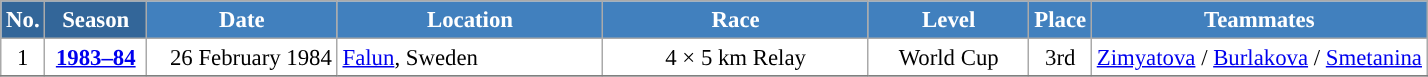<table class="wikitable sortable" style="font-size:95%; text-align:center; border:grey solid 1px; border-collapse:collapse; background:#ffffff;">
<tr style="background:#efefef;">
<th style="background-color:#369; color:white;">No.</th>
<th style="background-color:#369; color:white;">Season</th>
<th style="background-color:#4180be; color:white; width:120px;">Date</th>
<th style="background-color:#4180be; color:white; width:170px;">Location</th>
<th style="background-color:#4180be; color:white; width:170px;">Race</th>
<th style="background-color:#4180be; color:white; width:100px;">Level</th>
<th style="background-color:#4180be; color:white;">Place</th>
<th style="background-color:#4180be; color:white;">Teammates</th>
</tr>
<tr>
<td align=center>1</td>
<td rowspan=1 align=center><strong> <a href='#'>1983–84</a> </strong></td>
<td align=right>26 February 1984</td>
<td align=left> <a href='#'>Falun</a>, Sweden</td>
<td>4 × 5 km Relay</td>
<td>World Cup</td>
<td>3rd</td>
<td><a href='#'>Zimyatova</a> / <a href='#'>Burlakova</a> / <a href='#'>Smetanina</a></td>
</tr>
<tr>
</tr>
</table>
